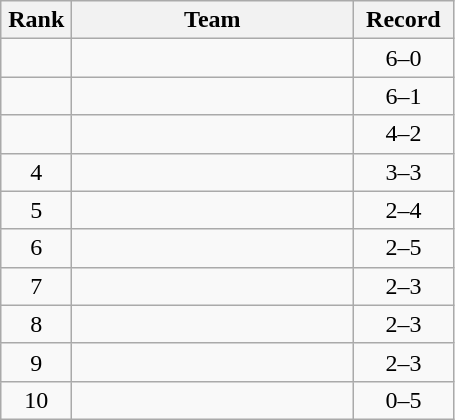<table class="wikitable" style="text-align: center;">
<tr>
<th width=40>Rank</th>
<th width=180>Team</th>
<th width=60>Record</th>
</tr>
<tr>
<td></td>
<td align=left></td>
<td>6–0</td>
</tr>
<tr>
<td></td>
<td align=left></td>
<td>6–1</td>
</tr>
<tr>
<td></td>
<td align=left></td>
<td>4–2</td>
</tr>
<tr>
<td>4</td>
<td align=left></td>
<td>3–3</td>
</tr>
<tr>
<td>5</td>
<td align=left></td>
<td>2–4</td>
</tr>
<tr>
<td>6</td>
<td align=left></td>
<td>2–5</td>
</tr>
<tr>
<td>7</td>
<td align=left></td>
<td>2–3</td>
</tr>
<tr>
<td>8</td>
<td align=left></td>
<td>2–3</td>
</tr>
<tr>
<td>9</td>
<td align=left></td>
<td>2–3</td>
</tr>
<tr>
<td>10</td>
<td align=left></td>
<td>0–5</td>
</tr>
</table>
